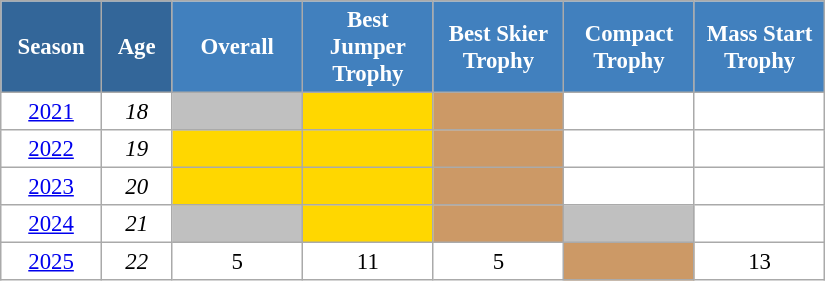<table class="wikitable" style="font-size:95%; text-align:center; border:grey solid 1px; border-collapse:collapse; background:#ffffff;">
<tr>
<th style="background-color:#369; color:white; width:60px;">Season</th>
<th style="background-color:#369; color:white; width:40px;">Age</th>
<th style="background-color:#4180be; color:white; width:80px;">Overall</th>
<th style="background-color:#4180be; color:white; width:80px;">Best Jumper<br>Trophy</th>
<th style="background-color:#4180be; color:white; width:80px;">Best Skier<br>Trophy</th>
<th style="background-color:#4180be; color:white; width:80px;">Compact<br>Trophy</th>
<th style="background-color:#4180be; color:white; width:80px;">Mass Start<br>Trophy</th>
</tr>
<tr>
<td><a href='#'>2021</a></td>
<td><em>18</em></td>
<td style="background:silver;"></td>
<td style="background:gold;"></td>
<td style="background:#c96;"></td>
<td></td>
<td></td>
</tr>
<tr>
<td><a href='#'>2022</a></td>
<td><em>19</em></td>
<td style="background:gold;"></td>
<td style="background:gold;"></td>
<td style="background:#c96;"></td>
<td></td>
<td></td>
</tr>
<tr>
<td><a href='#'>2023</a></td>
<td><em>20</em></td>
<td style="background:gold;"></td>
<td style="background:gold;"></td>
<td style="background:#c96;"></td>
<td></td>
<td></td>
</tr>
<tr>
<td><a href='#'>2024</a></td>
<td><em>21</em></td>
<td style="background:silver;"></td>
<td style="background:gold;"></td>
<td style="background:#c96;"></td>
<td style="background:silver;"></td>
<td></td>
</tr>
<tr>
<td><a href='#'>2025</a></td>
<td><em>22</em></td>
<td>5</td>
<td>11</td>
<td>5</td>
<td style="background:#c96;"></td>
<td>13</td>
</tr>
</table>
